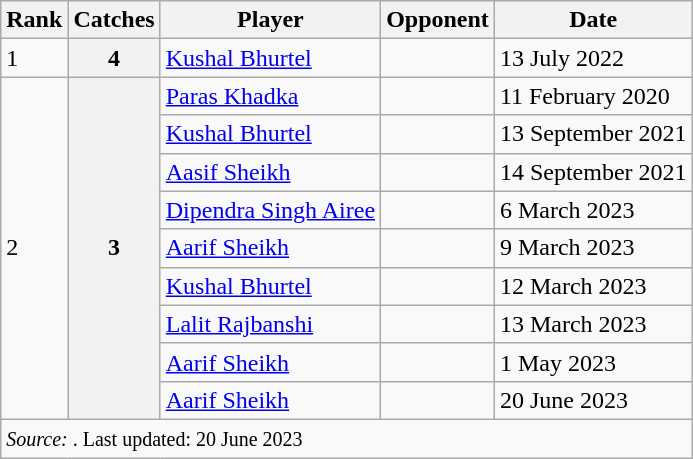<table class="wikitable">
<tr>
<th>Rank</th>
<th>Catches</th>
<th>Player</th>
<th>Opponent</th>
<th>Date</th>
</tr>
<tr>
<td>1</td>
<th>4</th>
<td><a href='#'>Kushal Bhurtel</a></td>
<td></td>
<td>13 July 2022</td>
</tr>
<tr>
<td rowspan="9">2</td>
<th rowspan="9">3</th>
<td><a href='#'>Paras Khadka</a></td>
<td></td>
<td>11 February 2020</td>
</tr>
<tr>
<td><a href='#'>Kushal Bhurtel</a></td>
<td></td>
<td>13 September 2021</td>
</tr>
<tr>
<td><a href='#'>Aasif Sheikh</a></td>
<td></td>
<td>14 September 2021</td>
</tr>
<tr>
<td><a href='#'>Dipendra Singh Airee</a></td>
<td></td>
<td>6 March 2023</td>
</tr>
<tr>
<td><a href='#'>Aarif Sheikh</a></td>
<td></td>
<td>9 March 2023</td>
</tr>
<tr>
<td><a href='#'>Kushal Bhurtel</a></td>
<td></td>
<td>12 March 2023</td>
</tr>
<tr>
<td><a href='#'>Lalit Rajbanshi</a></td>
<td></td>
<td>13 March 2023</td>
</tr>
<tr>
<td><a href='#'>Aarif Sheikh</a></td>
<td></td>
<td>1 May 2023</td>
</tr>
<tr>
<td><a href='#'>Aarif Sheikh</a></td>
<td></td>
<td>20 June 2023</td>
</tr>
<tr>
<td colspan="5"><small><em>Source: </em>. Last updated: 20 June 2023</small></td>
</tr>
</table>
